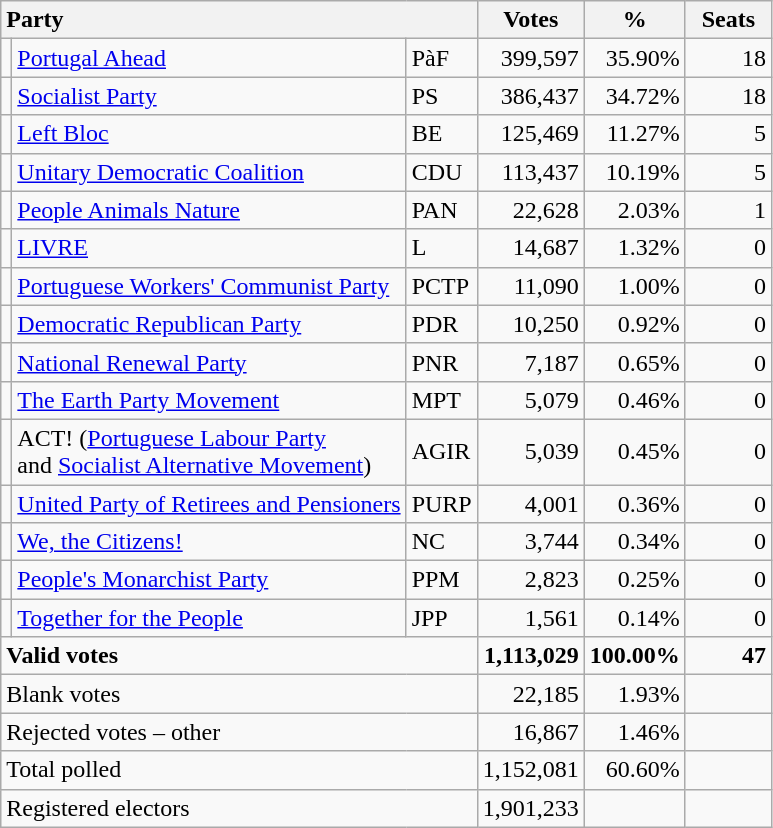<table class="wikitable" border="1" style="text-align:right;">
<tr>
<th style="text-align:left;" colspan=3>Party</th>
<th align=center width="50">Votes</th>
<th align=center width="50">%</th>
<th align=center width="50">Seats</th>
</tr>
<tr>
<td></td>
<td align=left><a href='#'>Portugal Ahead</a></td>
<td align=left>PàF</td>
<td>399,597</td>
<td>35.90%</td>
<td>18</td>
</tr>
<tr>
<td></td>
<td align=left><a href='#'>Socialist Party</a></td>
<td align=left>PS</td>
<td>386,437</td>
<td>34.72%</td>
<td>18</td>
</tr>
<tr>
<td></td>
<td align=left><a href='#'>Left Bloc</a></td>
<td align=left>BE</td>
<td>125,469</td>
<td>11.27%</td>
<td>5</td>
</tr>
<tr>
<td></td>
<td align=left style="white-space: nowrap;"><a href='#'>Unitary Democratic Coalition</a></td>
<td align=left>CDU</td>
<td>113,437</td>
<td>10.19%</td>
<td>5</td>
</tr>
<tr>
<td></td>
<td align=left><a href='#'>People Animals Nature</a></td>
<td align=left>PAN</td>
<td>22,628</td>
<td>2.03%</td>
<td>1</td>
</tr>
<tr>
<td></td>
<td align=left><a href='#'>LIVRE</a></td>
<td align=left>L</td>
<td>14,687</td>
<td>1.32%</td>
<td>0</td>
</tr>
<tr>
<td></td>
<td align=left><a href='#'>Portuguese Workers' Communist Party</a></td>
<td align=left>PCTP</td>
<td>11,090</td>
<td>1.00%</td>
<td>0</td>
</tr>
<tr>
<td></td>
<td align=left><a href='#'>Democratic Republican Party</a></td>
<td align=left>PDR</td>
<td>10,250</td>
<td>0.92%</td>
<td>0</td>
</tr>
<tr>
<td></td>
<td align=left><a href='#'>National Renewal Party</a></td>
<td align=left>PNR</td>
<td>7,187</td>
<td>0.65%</td>
<td>0</td>
</tr>
<tr>
<td></td>
<td align=left><a href='#'>The Earth Party Movement</a></td>
<td align=left>MPT</td>
<td>5,079</td>
<td>0.46%</td>
<td>0</td>
</tr>
<tr>
<td></td>
<td align=left>ACT! (<a href='#'>Portuguese Labour Party</a><br>and <a href='#'>Socialist Alternative Movement</a>)</td>
<td align=left>AGIR</td>
<td>5,039</td>
<td>0.45%</td>
<td>0</td>
</tr>
<tr>
<td></td>
<td align=left><a href='#'>United Party of Retirees and Pensioners</a></td>
<td align=left>PURP</td>
<td>4,001</td>
<td>0.36%</td>
<td>0</td>
</tr>
<tr>
<td></td>
<td align=left><a href='#'>We, the Citizens!</a></td>
<td align=left>NC</td>
<td>3,744</td>
<td>0.34%</td>
<td>0</td>
</tr>
<tr>
<td></td>
<td align=left><a href='#'>People's Monarchist Party</a></td>
<td align=left>PPM</td>
<td>2,823</td>
<td>0.25%</td>
<td>0</td>
</tr>
<tr>
<td></td>
<td align=left><a href='#'>Together for the People</a></td>
<td align=left>JPP</td>
<td>1,561</td>
<td>0.14%</td>
<td>0</td>
</tr>
<tr style="font-weight:bold">
<td align=left colspan=3>Valid votes</td>
<td>1,113,029</td>
<td>100.00%</td>
<td>47</td>
</tr>
<tr>
<td align=left colspan=3>Blank votes</td>
<td>22,185</td>
<td>1.93%</td>
<td></td>
</tr>
<tr>
<td align=left colspan=3>Rejected votes – other</td>
<td>16,867</td>
<td>1.46%</td>
<td></td>
</tr>
<tr>
<td align=left colspan=3>Total polled</td>
<td>1,152,081</td>
<td>60.60%</td>
<td></td>
</tr>
<tr>
<td align=left colspan=3>Registered electors</td>
<td>1,901,233</td>
<td></td>
<td></td>
</tr>
</table>
